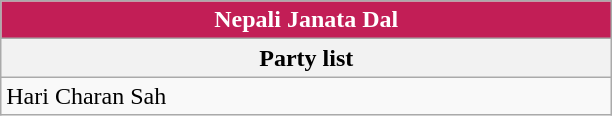<table class="wikitable mw-collapsible mw-collapsed" role="presentation">
<tr>
<th style="width: 300pt; background:#C21E56; color: white;">Nepali Janata Dal</th>
</tr>
<tr>
<th>Party list</th>
</tr>
<tr>
<td>Hari Charan Sah</td>
</tr>
</table>
